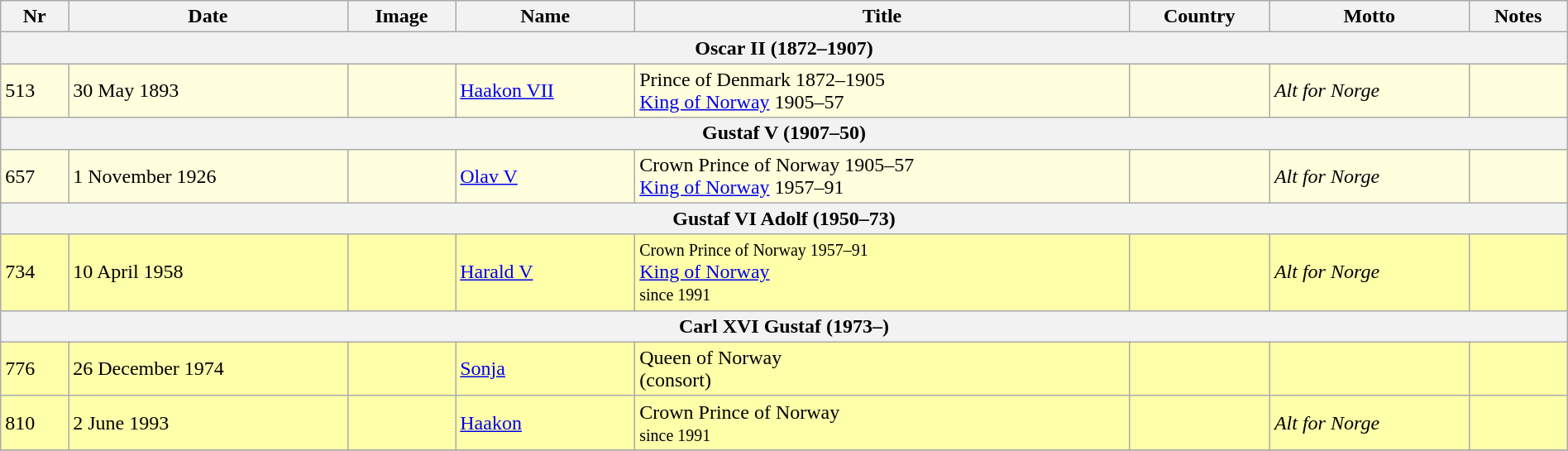<table class="wikitable" width=100%>
<tr>
<th>Nr</th>
<th>Date</th>
<th>Image</th>
<th>Name</th>
<th>Title</th>
<th>Country</th>
<th>Motto</th>
<th>Notes</th>
</tr>
<tr>
<th colspan=8>Oscar II (1872–1907)</th>
</tr>
<tr bgcolor="#FFFFDD">
<td>513</td>
<td>30 May 1893</td>
<td></td>
<td><a href='#'>Haakon VII</a></td>
<td>Prince of Denmark 1872–1905<br><a href='#'>King of Norway</a> 1905–57</td>
<td><br></td>
<td><em>Alt for Norge</em></td>
<td></td>
</tr>
<tr>
<th colspan=8>Gustaf V (1907–50)</th>
</tr>
<tr bgcolor="#FFFFDD">
<td>657</td>
<td>1 November 1926</td>
<td></td>
<td><a href='#'>Olav V</a></td>
<td>Crown Prince of Norway 1905–57<br><a href='#'>King of Norway</a> 1957–91</td>
<td></td>
<td><em>Alt for Norge</em></td>
<td></td>
</tr>
<tr>
<th colspan=8>Gustaf VI Adolf (1950–73)</th>
</tr>
<tr bgcolor="#FFFFAA">
<td>734</td>
<td>10 April 1958</td>
<td></td>
<td><a href='#'>Harald V</a></td>
<td><small>Crown Prince of Norway 1957–91</small><br><a href='#'>King of Norway</a><br><small>since 1991</small></td>
<td></td>
<td><em>Alt for Norge</em></td>
<td></td>
</tr>
<tr>
<th colspan=8>Carl XVI Gustaf (1973–)</th>
</tr>
<tr bgcolor="#FFFFAA">
<td>776</td>
<td>26 December 1974</td>
<td></td>
<td><a href='#'>Sonja</a></td>
<td>Queen of Norway<br>(consort)</td>
<td></td>
<td></td>
<td></td>
</tr>
<tr bgcolor="#FFFFAA">
<td>810</td>
<td>2 June 1993</td>
<td></td>
<td><a href='#'>Haakon</a></td>
<td>Crown Prince of Norway<br><small>since 1991</small></td>
<td></td>
<td><em>Alt for Norge</em></td>
<td></td>
</tr>
<tr>
</tr>
</table>
